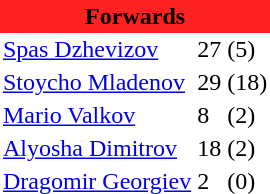<table class="toccolours" border="0" cellpadding="2" cellspacing="0" align="left" style="margin:0.5em;">
<tr>
<th colspan="4" align="center" bgcolor="#FF2020"><span>Forwards</span></th>
</tr>
<tr>
<td> <a href='#'>Spas Dzhevizov</a></td>
<td>27</td>
<td>(5)</td>
</tr>
<tr>
<td> <a href='#'>Stoycho Mladenov</a></td>
<td>29</td>
<td>(18)</td>
</tr>
<tr>
<td> <a href='#'>Mario Valkov</a></td>
<td>8</td>
<td>(2)</td>
</tr>
<tr>
<td> <a href='#'>Alyosha Dimitrov</a></td>
<td>18</td>
<td>(2)</td>
</tr>
<tr>
<td> <a href='#'>Dragomir Georgiev</a></td>
<td>2</td>
<td>(0)</td>
</tr>
<tr>
</tr>
</table>
